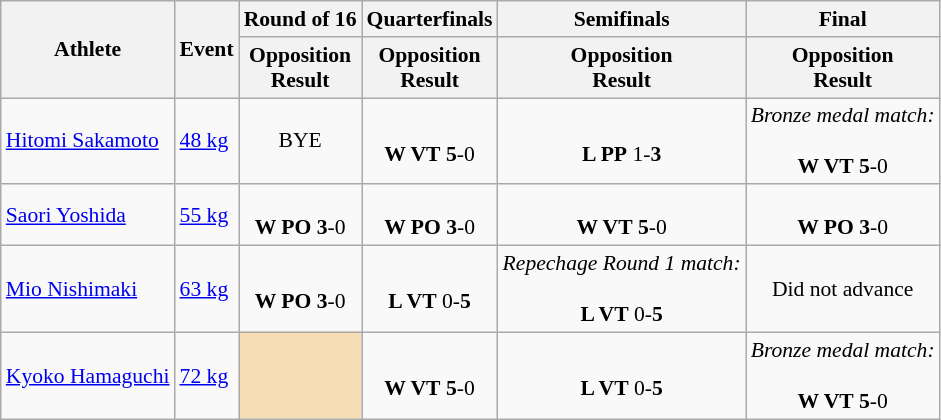<table class="wikitable" border="1" style="font-size:90%">
<tr>
<th rowspan=2>Athlete</th>
<th rowspan=2>Event</th>
<th>Round of 16</th>
<th>Quarterfinals</th>
<th>Semifinals</th>
<th>Final</th>
</tr>
<tr>
<th>Opposition<br>Result</th>
<th>Opposition<br>Result</th>
<th>Opposition<br>Result</th>
<th>Opposition<br>Result</th>
</tr>
<tr>
<td><a href='#'>Hitomi Sakamoto</a></td>
<td><a href='#'>48 kg</a></td>
<td align=center>BYE</td>
<td align=center><br><strong>W VT</strong> <strong>5</strong>-0</td>
<td align=center><br><strong>L PP</strong> 1-<strong>3</strong></td>
<td align=center><em>Bronze medal match:</em><br><br><strong>W VT</strong> <strong>5</strong>-0<br></td>
</tr>
<tr>
<td><a href='#'>Saori Yoshida</a></td>
<td><a href='#'>55 kg</a></td>
<td align=center><br><strong>W PO</strong> <strong>3</strong>-0</td>
<td align=center><br><strong>W PO</strong> <strong>3</strong>-0</td>
<td align=center><br><strong>W VT</strong> <strong>5</strong>-0</td>
<td align=center><br><strong>W PO</strong> <strong>3</strong>-0<br></td>
</tr>
<tr>
<td><a href='#'>Mio Nishimaki</a></td>
<td><a href='#'>63 kg</a></td>
<td align=center><br><strong>W PO</strong> <strong>3</strong>-0</td>
<td align=center><br><strong>L VT</strong> 0-<strong>5</strong></td>
<td align=center><em>Repechage Round 1 match:</em><br><br><strong>L VT</strong> 0-<strong>5</strong></td>
<td align=center colspan="7">Did not advance</td>
</tr>
<tr>
<td><a href='#'>Kyoko Hamaguchi</a></td>
<td><a href='#'>72 kg</a></td>
<td bgcolor="wheat"></td>
<td align=center><br><strong>W VT</strong> <strong>5</strong>-0</td>
<td align=center><br><strong>L VT</strong> 0-<strong>5</strong></td>
<td align=center><em>Bronze medal match:</em><br><br><strong>W VT</strong> <strong>5</strong>-0<br></td>
</tr>
</table>
